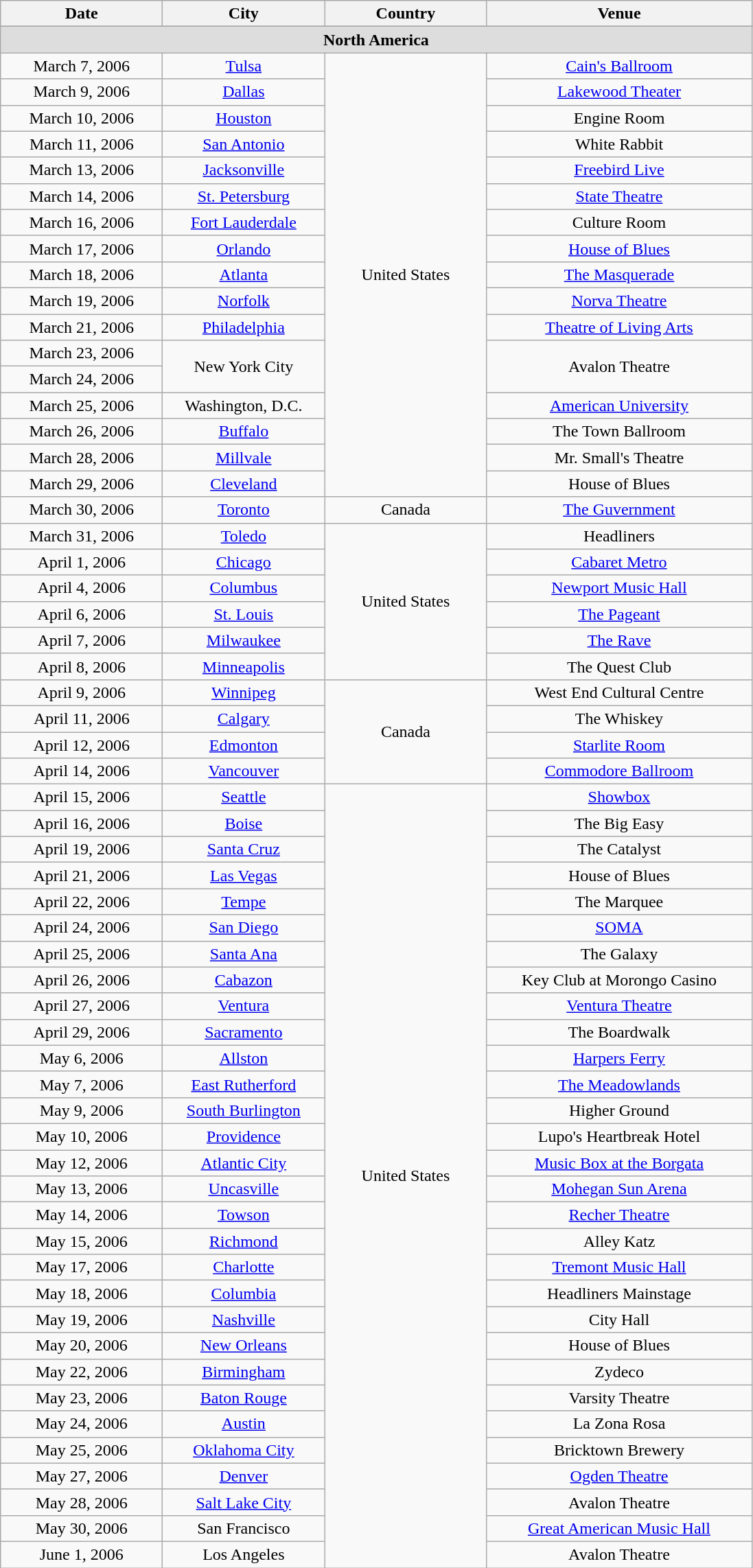<table class="wikitable" style="text-align:center;">
<tr>
<th width="150">Date</th>
<th width="150">City</th>
<th width="150">Country</th>
<th width="250">Venue</th>
</tr>
<tr>
</tr>
<tr bgcolor="#DDDDDD">
<td colspan="4"><strong>North America</strong></td>
</tr>
<tr>
<td>March 7, 2006</td>
<td><a href='#'>Tulsa</a></td>
<td rowspan="17">United States</td>
<td><a href='#'>Cain's Ballroom</a></td>
</tr>
<tr>
<td>March 9, 2006</td>
<td><a href='#'>Dallas</a></td>
<td><a href='#'>Lakewood Theater</a></td>
</tr>
<tr>
<td>March 10, 2006</td>
<td><a href='#'>Houston</a></td>
<td>Engine Room</td>
</tr>
<tr>
<td>March 11, 2006</td>
<td><a href='#'>San Antonio</a></td>
<td>White Rabbit</td>
</tr>
<tr>
<td>March 13, 2006</td>
<td><a href='#'>Jacksonville</a></td>
<td><a href='#'>Freebird Live</a></td>
</tr>
<tr>
<td>March 14, 2006</td>
<td><a href='#'>St. Petersburg</a></td>
<td><a href='#'>State Theatre</a></td>
</tr>
<tr>
<td>March 16, 2006</td>
<td><a href='#'>Fort Lauderdale</a></td>
<td>Culture Room</td>
</tr>
<tr>
<td>March 17, 2006</td>
<td><a href='#'>Orlando</a></td>
<td><a href='#'>House of Blues</a></td>
</tr>
<tr>
<td>March 18, 2006</td>
<td><a href='#'>Atlanta</a></td>
<td><a href='#'>The Masquerade</a></td>
</tr>
<tr>
<td>March 19, 2006</td>
<td><a href='#'>Norfolk</a></td>
<td><a href='#'>Norva Theatre</a></td>
</tr>
<tr>
<td>March 21, 2006</td>
<td><a href='#'>Philadelphia</a></td>
<td><a href='#'>Theatre of Living Arts</a></td>
</tr>
<tr>
<td>March 23, 2006</td>
<td rowspan="2">New York City</td>
<td rowspan="2">Avalon Theatre</td>
</tr>
<tr>
<td>March 24, 2006</td>
</tr>
<tr>
<td>March 25, 2006</td>
<td>Washington, D.C.</td>
<td><a href='#'>American University</a></td>
</tr>
<tr>
<td>March 26, 2006</td>
<td><a href='#'>Buffalo</a></td>
<td>The Town Ballroom</td>
</tr>
<tr>
<td>March 28, 2006</td>
<td><a href='#'>Millvale</a></td>
<td>Mr. Small's Theatre</td>
</tr>
<tr>
<td>March 29, 2006</td>
<td><a href='#'>Cleveland</a></td>
<td>House of Blues</td>
</tr>
<tr>
<td>March 30, 2006</td>
<td><a href='#'>Toronto</a></td>
<td>Canada</td>
<td><a href='#'>The Guvernment</a></td>
</tr>
<tr>
<td>March 31, 2006</td>
<td><a href='#'>Toledo</a></td>
<td rowspan="6">United States</td>
<td>Headliners</td>
</tr>
<tr>
<td>April 1, 2006</td>
<td><a href='#'>Chicago</a></td>
<td><a href='#'>Cabaret Metro</a></td>
</tr>
<tr>
<td>April 4, 2006</td>
<td><a href='#'>Columbus</a></td>
<td><a href='#'>Newport Music Hall</a></td>
</tr>
<tr>
<td>April 6, 2006</td>
<td><a href='#'>St. Louis</a></td>
<td><a href='#'>The Pageant</a></td>
</tr>
<tr>
<td>April 7, 2006</td>
<td><a href='#'>Milwaukee</a></td>
<td><a href='#'>The Rave</a></td>
</tr>
<tr>
<td>April 8, 2006</td>
<td><a href='#'>Minneapolis</a></td>
<td>The Quest Club</td>
</tr>
<tr>
<td>April 9, 2006</td>
<td><a href='#'>Winnipeg</a></td>
<td rowspan="4">Canada</td>
<td>West End Cultural Centre</td>
</tr>
<tr>
<td>April 11, 2006</td>
<td><a href='#'>Calgary</a></td>
<td>The Whiskey</td>
</tr>
<tr>
<td>April 12, 2006</td>
<td><a href='#'>Edmonton</a></td>
<td><a href='#'>Starlite Room</a></td>
</tr>
<tr>
<td>April 14, 2006</td>
<td><a href='#'>Vancouver</a></td>
<td><a href='#'>Commodore Ballroom</a></td>
</tr>
<tr>
<td>April 15, 2006</td>
<td><a href='#'>Seattle</a></td>
<td rowspan="30">United States</td>
<td><a href='#'>Showbox</a></td>
</tr>
<tr>
<td>April 16, 2006</td>
<td><a href='#'>Boise</a></td>
<td>The Big Easy</td>
</tr>
<tr>
<td>April 19, 2006</td>
<td><a href='#'>Santa Cruz</a></td>
<td>The Catalyst</td>
</tr>
<tr>
<td>April 21, 2006</td>
<td><a href='#'>Las Vegas</a></td>
<td>House of Blues</td>
</tr>
<tr>
<td>April 22, 2006</td>
<td><a href='#'>Tempe</a></td>
<td>The Marquee</td>
</tr>
<tr>
<td>April 24, 2006</td>
<td><a href='#'>San Diego</a></td>
<td><a href='#'>SOMA</a></td>
</tr>
<tr>
<td>April 25, 2006</td>
<td><a href='#'>Santa Ana</a></td>
<td>The Galaxy</td>
</tr>
<tr>
<td>April 26, 2006</td>
<td><a href='#'>Cabazon</a></td>
<td>Key Club at Morongo Casino</td>
</tr>
<tr>
<td>April 27, 2006</td>
<td><a href='#'>Ventura</a></td>
<td><a href='#'>Ventura Theatre</a></td>
</tr>
<tr>
<td>April 29, 2006</td>
<td><a href='#'>Sacramento</a></td>
<td>The Boardwalk</td>
</tr>
<tr>
<td>May 6, 2006</td>
<td><a href='#'>Allston</a></td>
<td><a href='#'>Harpers Ferry</a></td>
</tr>
<tr>
<td>May 7, 2006</td>
<td><a href='#'>East Rutherford</a></td>
<td><a href='#'>The Meadowlands</a></td>
</tr>
<tr>
<td>May 9, 2006</td>
<td><a href='#'>South Burlington</a></td>
<td>Higher Ground</td>
</tr>
<tr>
<td>May 10, 2006</td>
<td><a href='#'>Providence</a></td>
<td>Lupo's Heartbreak Hotel</td>
</tr>
<tr>
<td>May 12, 2006</td>
<td><a href='#'>Atlantic City</a></td>
<td><a href='#'>Music Box at the Borgata</a></td>
</tr>
<tr>
<td>May 13, 2006</td>
<td><a href='#'>Uncasville</a></td>
<td><a href='#'>Mohegan Sun Arena</a></td>
</tr>
<tr>
<td>May 14, 2006</td>
<td><a href='#'>Towson</a></td>
<td><a href='#'>Recher Theatre</a></td>
</tr>
<tr>
<td>May 15, 2006</td>
<td><a href='#'>Richmond</a></td>
<td>Alley Katz</td>
</tr>
<tr>
<td>May 17, 2006</td>
<td><a href='#'>Charlotte</a></td>
<td><a href='#'>Tremont Music Hall</a></td>
</tr>
<tr>
<td>May 18, 2006</td>
<td><a href='#'>Columbia</a></td>
<td>Headliners Mainstage</td>
</tr>
<tr>
<td>May 19, 2006</td>
<td><a href='#'>Nashville</a></td>
<td>City Hall</td>
</tr>
<tr>
<td>May 20, 2006</td>
<td><a href='#'>New Orleans</a></td>
<td>House of Blues</td>
</tr>
<tr>
<td>May 22, 2006</td>
<td><a href='#'>Birmingham</a></td>
<td>Zydeco</td>
</tr>
<tr>
<td>May 23, 2006</td>
<td><a href='#'>Baton Rouge</a></td>
<td>Varsity Theatre</td>
</tr>
<tr>
<td>May 24, 2006</td>
<td><a href='#'>Austin</a></td>
<td>La Zona Rosa</td>
</tr>
<tr>
<td>May 25, 2006</td>
<td><a href='#'>Oklahoma City</a></td>
<td>Bricktown Brewery</td>
</tr>
<tr>
<td>May 27, 2006</td>
<td><a href='#'>Denver</a></td>
<td><a href='#'>Ogden Theatre</a></td>
</tr>
<tr>
<td>May 28, 2006</td>
<td><a href='#'>Salt Lake City</a></td>
<td>Avalon Theatre</td>
</tr>
<tr>
<td>May 30, 2006</td>
<td>San Francisco</td>
<td><a href='#'>Great American Music Hall</a></td>
</tr>
<tr>
<td>June 1, 2006</td>
<td>Los Angeles</td>
<td>Avalon Theatre</td>
</tr>
</table>
